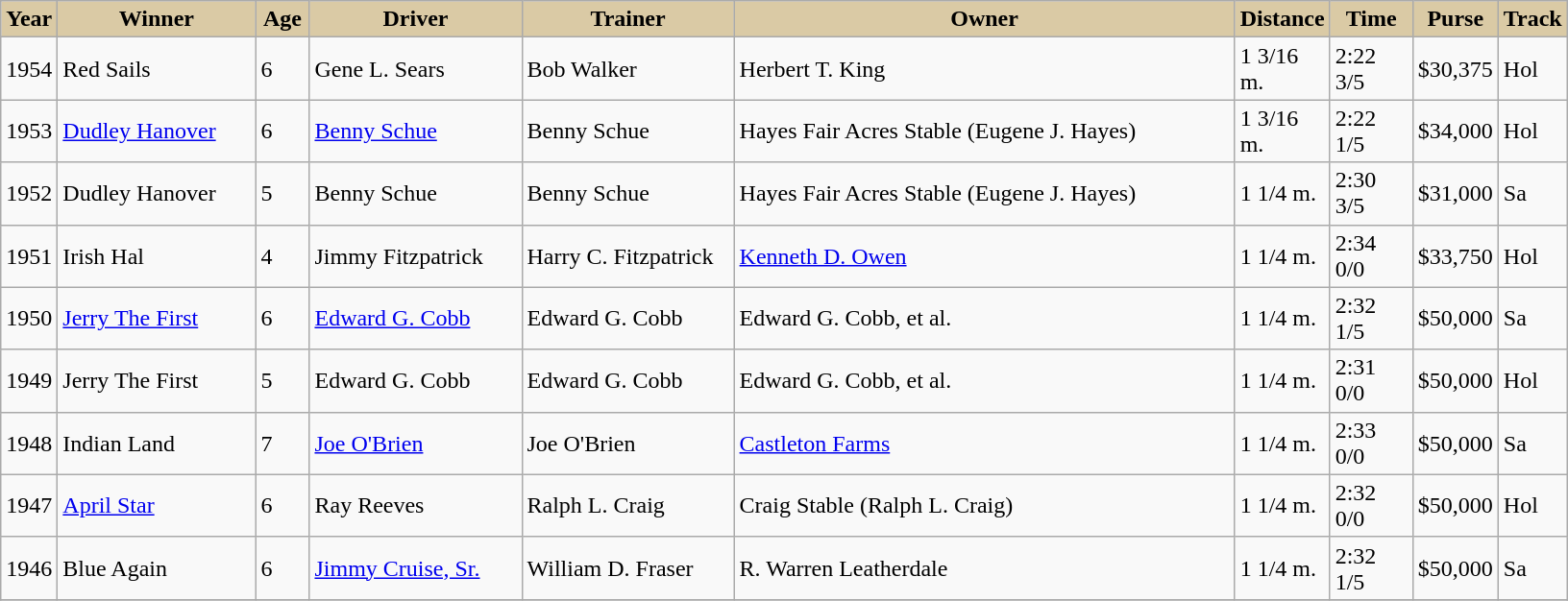<table class="wikitable sortable">
<tr>
<th style="background-color:#DACAA5; width:30px">Year<br></th>
<th style="background-color:#DACAA5; width:130px">Winner<br></th>
<th style="background-color:#DACAA5; width:30px">Age<br></th>
<th style="background-color:#DACAA5; width:140px">Driver<br></th>
<th style="background-color:#DACAA5; width:140px">Trainer<br></th>
<th style="background-color:#DACAA5; width:340px">Owner<br></th>
<th style="background-color:#DACAA5; width:30px">Distance<br></th>
<th style="background-color:#DACAA5; width:50px">Time <br></th>
<th style="background-color:#DACAA5; width:40px">Purse<br></th>
<th style="background-color:#DACAA5; width:30px">Track<br></th>
</tr>
<tr>
<td>1954</td>
<td>Red Sails</td>
<td>6</td>
<td>Gene L. Sears</td>
<td>Bob Walker</td>
<td>Herbert T. King</td>
<td>1 3/16 m.</td>
<td>2:22 3/5</td>
<td>$30,375</td>
<td>Hol</td>
</tr>
<tr>
<td>1953</td>
<td><a href='#'>Dudley Hanover</a></td>
<td>6</td>
<td><a href='#'>Benny Schue</a></td>
<td>Benny Schue</td>
<td>Hayes Fair Acres Stable (Eugene J. Hayes)</td>
<td>1 3/16 m.</td>
<td>2:22 1/5</td>
<td>$34,000</td>
<td>Hol</td>
</tr>
<tr>
<td>1952</td>
<td>Dudley Hanover</td>
<td>5</td>
<td>Benny Schue</td>
<td>Benny Schue</td>
<td>Hayes Fair Acres Stable (Eugene J. Hayes)</td>
<td>1 1/4 m.</td>
<td>2:30 3/5</td>
<td>$31,000</td>
<td>Sa</td>
</tr>
<tr>
<td>1951</td>
<td>Irish Hal</td>
<td>4</td>
<td>Jimmy Fitzpatrick</td>
<td>Harry C. Fitzpatrick</td>
<td><a href='#'>Kenneth D. Owen</a></td>
<td>1 1/4 m.</td>
<td>2:34 0/0</td>
<td>$33,750</td>
<td>Hol</td>
</tr>
<tr>
<td>1950</td>
<td><a href='#'>Jerry The First</a></td>
<td>6</td>
<td><a href='#'>Edward G. Cobb</a></td>
<td>Edward G. Cobb</td>
<td>Edward G. Cobb, et al.</td>
<td>1 1/4 m.</td>
<td>2:32 1/5</td>
<td>$50,000</td>
<td>Sa</td>
</tr>
<tr>
<td>1949</td>
<td>Jerry The First</td>
<td>5</td>
<td>Edward G. Cobb</td>
<td>Edward G. Cobb</td>
<td>Edward G. Cobb, et al.</td>
<td>1 1/4 m.</td>
<td>2:31 0/0</td>
<td>$50,000</td>
<td>Hol</td>
</tr>
<tr>
<td>1948</td>
<td>Indian Land</td>
<td>7</td>
<td><a href='#'>Joe O'Brien</a></td>
<td>Joe O'Brien</td>
<td><a href='#'>Castleton Farms</a></td>
<td>1 1/4 m.</td>
<td>2:33 0/0</td>
<td>$50,000</td>
<td>Sa</td>
</tr>
<tr>
<td>1947</td>
<td><a href='#'>April Star</a></td>
<td>6</td>
<td>Ray Reeves</td>
<td>Ralph L. Craig</td>
<td>Craig Stable (Ralph L. Craig)</td>
<td>1 1/4 m.</td>
<td>2:32 0/0</td>
<td>$50,000</td>
<td>Hol</td>
</tr>
<tr>
<td>1946</td>
<td>Blue Again</td>
<td>6</td>
<td><a href='#'>Jimmy Cruise, Sr.</a></td>
<td>William D. Fraser</td>
<td>R. Warren Leatherdale</td>
<td>1 1/4 m.</td>
<td>2:32 1/5</td>
<td>$50,000</td>
<td>Sa</td>
</tr>
<tr>
</tr>
</table>
